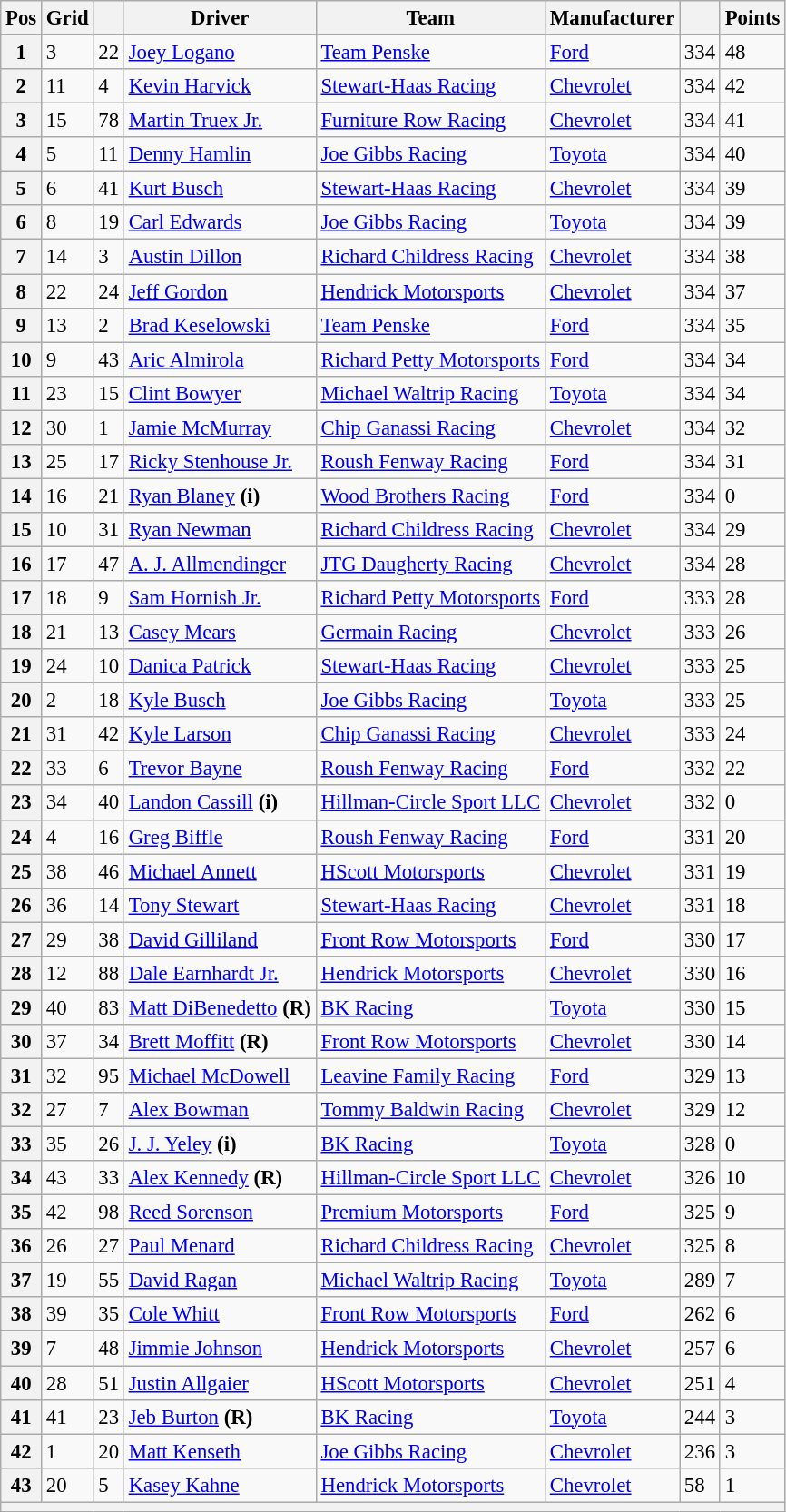<table class="wikitable" style="font-size:95%">
<tr>
<th>Pos</th>
<th>Grid</th>
<th></th>
<th>Driver</th>
<th>Team</th>
<th>Manufacturer</th>
<th></th>
<th>Points</th>
</tr>
<tr>
<th>1</th>
<td>3</td>
<td>22</td>
<td><a href='#'>Joey Logano</a></td>
<td><a href='#'>Team Penske</a></td>
<td><a href='#'>Ford</a></td>
<td>334</td>
<td>48</td>
</tr>
<tr>
<th>2</th>
<td>11</td>
<td>4</td>
<td><a href='#'>Kevin Harvick</a></td>
<td><a href='#'>Stewart-Haas Racing</a></td>
<td><a href='#'>Chevrolet</a></td>
<td>334</td>
<td>42</td>
</tr>
<tr>
<th>3</th>
<td>15</td>
<td>78</td>
<td><a href='#'>Martin Truex Jr.</a></td>
<td><a href='#'>Furniture Row Racing</a></td>
<td><a href='#'>Chevrolet</a></td>
<td>334</td>
<td>41</td>
</tr>
<tr>
<th>4</th>
<td>5</td>
<td>11</td>
<td><a href='#'>Denny Hamlin</a></td>
<td><a href='#'>Joe Gibbs Racing</a></td>
<td><a href='#'>Toyota</a></td>
<td>334</td>
<td>40</td>
</tr>
<tr>
<th>5</th>
<td>6</td>
<td>41</td>
<td><a href='#'>Kurt Busch</a></td>
<td><a href='#'>Stewart-Haas Racing</a></td>
<td><a href='#'>Chevrolet</a></td>
<td>334</td>
<td>39</td>
</tr>
<tr>
<th>6</th>
<td>8</td>
<td>19</td>
<td><a href='#'>Carl Edwards</a></td>
<td><a href='#'>Joe Gibbs Racing</a></td>
<td><a href='#'>Toyota</a></td>
<td>334</td>
<td>39</td>
</tr>
<tr>
<th>7</th>
<td>14</td>
<td>3</td>
<td><a href='#'>Austin Dillon</a></td>
<td><a href='#'>Richard Childress Racing</a></td>
<td><a href='#'>Chevrolet</a></td>
<td>334</td>
<td>38</td>
</tr>
<tr>
<th>8</th>
<td>22</td>
<td>24</td>
<td><a href='#'>Jeff Gordon</a></td>
<td><a href='#'>Hendrick Motorsports</a></td>
<td><a href='#'>Chevrolet</a></td>
<td>334</td>
<td>37</td>
</tr>
<tr>
<th>9</th>
<td>13</td>
<td>2</td>
<td><a href='#'>Brad Keselowski</a></td>
<td><a href='#'>Team Penske</a></td>
<td><a href='#'>Ford</a></td>
<td>334</td>
<td>35</td>
</tr>
<tr>
<th>10</th>
<td>9</td>
<td>43</td>
<td><a href='#'>Aric Almirola</a></td>
<td><a href='#'>Richard Petty Motorsports</a></td>
<td><a href='#'>Ford</a></td>
<td>334</td>
<td>34</td>
</tr>
<tr>
<th>11</th>
<td>23</td>
<td>15</td>
<td><a href='#'>Clint Bowyer</a></td>
<td><a href='#'>Michael Waltrip Racing</a></td>
<td><a href='#'>Toyota</a></td>
<td>334</td>
<td>34</td>
</tr>
<tr>
<th>12</th>
<td>30</td>
<td>1</td>
<td><a href='#'>Jamie McMurray</a></td>
<td><a href='#'>Chip Ganassi Racing</a></td>
<td><a href='#'>Chevrolet</a></td>
<td>334</td>
<td>32</td>
</tr>
<tr>
<th>13</th>
<td>25</td>
<td>17</td>
<td><a href='#'>Ricky Stenhouse Jr.</a></td>
<td><a href='#'>Roush Fenway Racing</a></td>
<td><a href='#'>Ford</a></td>
<td>334</td>
<td>31</td>
</tr>
<tr>
<th>14</th>
<td>16</td>
<td>21</td>
<td><a href='#'>Ryan Blaney</a> <strong>(i)</strong></td>
<td><a href='#'>Wood Brothers Racing</a></td>
<td><a href='#'>Ford</a></td>
<td>334</td>
<td>0</td>
</tr>
<tr>
<th>15</th>
<td>10</td>
<td>31</td>
<td><a href='#'>Ryan Newman</a></td>
<td><a href='#'>Richard Childress Racing</a></td>
<td><a href='#'>Chevrolet</a></td>
<td>334</td>
<td>29</td>
</tr>
<tr>
<th>16</th>
<td>17</td>
<td>47</td>
<td><a href='#'>A. J. Allmendinger</a></td>
<td><a href='#'>JTG Daugherty Racing</a></td>
<td><a href='#'>Chevrolet</a></td>
<td>334</td>
<td>28</td>
</tr>
<tr>
<th>17</th>
<td>18</td>
<td>9</td>
<td><a href='#'>Sam Hornish Jr.</a></td>
<td><a href='#'>Richard Petty Motorsports</a></td>
<td><a href='#'>Ford</a></td>
<td>333</td>
<td>28</td>
</tr>
<tr>
<th>18</th>
<td>21</td>
<td>13</td>
<td><a href='#'>Casey Mears</a></td>
<td><a href='#'>Germain Racing</a></td>
<td><a href='#'>Chevrolet</a></td>
<td>333</td>
<td>26</td>
</tr>
<tr>
<th>19</th>
<td>24</td>
<td>10</td>
<td><a href='#'>Danica Patrick</a></td>
<td><a href='#'>Stewart-Haas Racing</a></td>
<td><a href='#'>Chevrolet</a></td>
<td>333</td>
<td>25</td>
</tr>
<tr>
<th>20</th>
<td>2</td>
<td>18</td>
<td><a href='#'>Kyle Busch</a></td>
<td><a href='#'>Joe Gibbs Racing</a></td>
<td><a href='#'>Toyota</a></td>
<td>333</td>
<td>25</td>
</tr>
<tr>
<th>21</th>
<td>31</td>
<td>42</td>
<td><a href='#'>Kyle Larson</a></td>
<td><a href='#'>Chip Ganassi Racing</a></td>
<td><a href='#'>Chevrolet</a></td>
<td>333</td>
<td>24</td>
</tr>
<tr>
<th>22</th>
<td>33</td>
<td>6</td>
<td><a href='#'>Trevor Bayne</a></td>
<td><a href='#'>Roush Fenway Racing</a></td>
<td><a href='#'>Ford</a></td>
<td>332</td>
<td>22</td>
</tr>
<tr>
<th>23</th>
<td>34</td>
<td>40</td>
<td><a href='#'>Landon Cassill</a> <strong>(i)</strong></td>
<td><a href='#'>Hillman-Circle Sport LLC</a></td>
<td><a href='#'>Chevrolet</a></td>
<td>332</td>
<td>0</td>
</tr>
<tr>
<th>24</th>
<td>4</td>
<td>16</td>
<td><a href='#'>Greg Biffle</a></td>
<td><a href='#'>Roush Fenway Racing</a></td>
<td><a href='#'>Ford</a></td>
<td>331</td>
<td>20</td>
</tr>
<tr>
<th>25</th>
<td>38</td>
<td>46</td>
<td><a href='#'>Michael Annett</a></td>
<td><a href='#'>HScott Motorsports</a></td>
<td><a href='#'>Chevrolet</a></td>
<td>331</td>
<td>19</td>
</tr>
<tr>
<th>26</th>
<td>36</td>
<td>14</td>
<td><a href='#'>Tony Stewart</a></td>
<td><a href='#'>Stewart-Haas Racing</a></td>
<td><a href='#'>Chevrolet</a></td>
<td>331</td>
<td>18</td>
</tr>
<tr>
<th>27</th>
<td>29</td>
<td>38</td>
<td><a href='#'>David Gilliland</a></td>
<td><a href='#'>Front Row Motorsports</a></td>
<td><a href='#'>Ford</a></td>
<td>330</td>
<td>17</td>
</tr>
<tr>
<th>28</th>
<td>12</td>
<td>88</td>
<td><a href='#'>Dale Earnhardt Jr.</a></td>
<td><a href='#'>Hendrick Motorsports</a></td>
<td><a href='#'>Chevrolet</a></td>
<td>330</td>
<td>16</td>
</tr>
<tr>
<th>29</th>
<td>40</td>
<td>83</td>
<td><a href='#'>Matt DiBenedetto</a> <strong>(R)</strong></td>
<td><a href='#'>BK Racing</a></td>
<td><a href='#'>Toyota</a></td>
<td>330</td>
<td>15</td>
</tr>
<tr>
<th>30</th>
<td>37</td>
<td>34</td>
<td><a href='#'>Brett Moffitt</a> <strong>(R)</strong></td>
<td><a href='#'>Front Row Motorsports</a></td>
<td><a href='#'>Chevrolet</a></td>
<td>330</td>
<td>14</td>
</tr>
<tr>
<th>31</th>
<td>32</td>
<td>95</td>
<td><a href='#'>Michael McDowell</a></td>
<td><a href='#'>Leavine Family Racing</a></td>
<td><a href='#'>Ford</a></td>
<td>329</td>
<td>13</td>
</tr>
<tr>
<th>32</th>
<td>27</td>
<td>7</td>
<td><a href='#'>Alex Bowman</a></td>
<td><a href='#'>Tommy Baldwin Racing</a></td>
<td><a href='#'>Chevrolet</a></td>
<td>329</td>
<td>12</td>
</tr>
<tr>
<th>33</th>
<td>35</td>
<td>26</td>
<td><a href='#'>J. J. Yeley</a> <strong>(i)</strong></td>
<td><a href='#'>BK Racing</a></td>
<td><a href='#'>Toyota</a></td>
<td>328</td>
<td>0</td>
</tr>
<tr>
<th>34</th>
<td>43</td>
<td>33</td>
<td><a href='#'>Alex Kennedy</a> <strong>(R)</strong></td>
<td><a href='#'>Hillman-Circle Sport LLC</a></td>
<td><a href='#'>Chevrolet</a></td>
<td>326</td>
<td>10</td>
</tr>
<tr>
<th>35</th>
<td>42</td>
<td>98</td>
<td><a href='#'>Reed Sorenson</a></td>
<td><a href='#'>Premium Motorsports</a></td>
<td><a href='#'>Ford</a></td>
<td>325</td>
<td>9</td>
</tr>
<tr>
<th>36</th>
<td>26</td>
<td>27</td>
<td><a href='#'>Paul Menard</a></td>
<td><a href='#'>Richard Childress Racing</a></td>
<td><a href='#'>Chevrolet</a></td>
<td>325</td>
<td>8</td>
</tr>
<tr>
<th>37</th>
<td>19</td>
<td>55</td>
<td><a href='#'>David Ragan</a></td>
<td><a href='#'>Michael Waltrip Racing</a></td>
<td><a href='#'>Toyota</a></td>
<td>289</td>
<td>7</td>
</tr>
<tr>
<th>38</th>
<td>39</td>
<td>35</td>
<td><a href='#'>Cole Whitt</a></td>
<td><a href='#'>Front Row Motorsports</a></td>
<td><a href='#'>Ford</a></td>
<td>262</td>
<td>6</td>
</tr>
<tr>
<th>39</th>
<td>7</td>
<td>48</td>
<td><a href='#'>Jimmie Johnson</a></td>
<td><a href='#'>Hendrick Motorsports</a></td>
<td><a href='#'>Chevrolet</a></td>
<td>257</td>
<td>6</td>
</tr>
<tr>
<th>40</th>
<td>28</td>
<td>51</td>
<td><a href='#'>Justin Allgaier</a></td>
<td><a href='#'>HScott Motorsports</a></td>
<td><a href='#'>Chevrolet</a></td>
<td>251</td>
<td>4</td>
</tr>
<tr>
<th>41</th>
<td>41</td>
<td>23</td>
<td><a href='#'>Jeb Burton</a> <strong>(R)</strong></td>
<td><a href='#'>BK Racing</a></td>
<td><a href='#'>Toyota</a></td>
<td>244</td>
<td>3</td>
</tr>
<tr>
<th>42</th>
<td>1</td>
<td>20</td>
<td><a href='#'>Matt Kenseth</a></td>
<td><a href='#'>Joe Gibbs Racing</a></td>
<td><a href='#'>Chevrolet</a></td>
<td>236</td>
<td>3</td>
</tr>
<tr>
<th>43</th>
<td>20</td>
<td>5</td>
<td><a href='#'>Kasey Kahne</a></td>
<td><a href='#'>Hendrick Motorsports</a></td>
<td><a href='#'>Chevrolet</a></td>
<td>58</td>
<td>1</td>
</tr>
<tr>
<th colspan="8"></th>
</tr>
</table>
